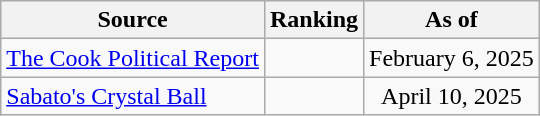<table class="wikitable" style="text-align:center">
<tr>
<th>Source</th>
<th>Ranking</th>
<th>As of</th>
</tr>
<tr>
<td align=left><a href='#'>The Cook Political Report</a></td>
<td></td>
<td>February 6, 2025</td>
</tr>
<tr>
<td align=left><a href='#'>Sabato's Crystal Ball</a></td>
<td></td>
<td>April 10, 2025</td>
</tr>
</table>
